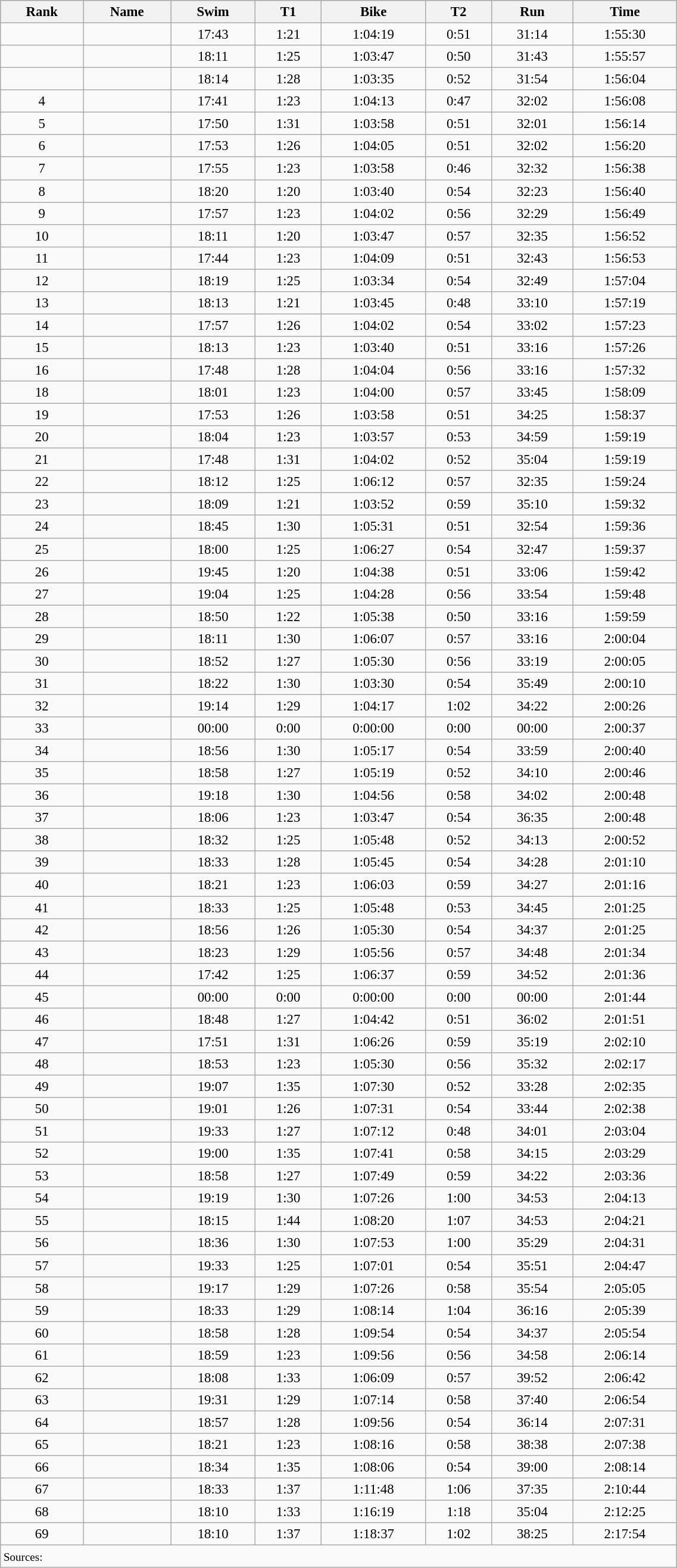<table class="wikitable sortable" style="font-size:95%" width="60%">
<tr bgcolor="lightsteelblue">
<th>Rank</th>
<th>Name</th>
<th>Swim</th>
<th>T1</th>
<th>Bike</th>
<th>T2</th>
<th>Run</th>
<th>Time</th>
</tr>
<tr align="center">
<td></td>
<td align='left'></td>
<td>17:43</td>
<td>1:21</td>
<td>1:04:19</td>
<td>0:51</td>
<td>31:14</td>
<td>1:55:30</td>
</tr>
<tr align="center">
<td></td>
<td align='left'></td>
<td>18:11</td>
<td>1:25</td>
<td>1:03:47</td>
<td>0:50</td>
<td>31:43</td>
<td>1:55:57</td>
</tr>
<tr align="center">
<td></td>
<td align='left'></td>
<td>18:14</td>
<td>1:28</td>
<td>1:03:35</td>
<td>0:52</td>
<td>31:54</td>
<td>1:56:04</td>
</tr>
<tr align="center">
<td>4</td>
<td align='left'></td>
<td>17:41</td>
<td>1:23</td>
<td>1:04:13</td>
<td>0:47</td>
<td>32:02</td>
<td>1:56:08</td>
</tr>
<tr align="center">
<td>5</td>
<td align='left'></td>
<td>17:50</td>
<td>1:31</td>
<td>1:03:58</td>
<td>0:51</td>
<td>32:01</td>
<td>1:56:14</td>
</tr>
<tr align="center">
<td>6</td>
<td align='left'></td>
<td>17:53</td>
<td>1:26</td>
<td>1:04:05</td>
<td>0:51</td>
<td>32:02</td>
<td>1:56:20</td>
</tr>
<tr align="center">
<td>7</td>
<td align='left'></td>
<td>17:55</td>
<td>1:23</td>
<td>1:03:58</td>
<td>0:46</td>
<td>32:32</td>
<td>1:56:38</td>
</tr>
<tr align="center">
<td>8</td>
<td align='left'></td>
<td>18:20</td>
<td>1:20</td>
<td>1:03:40</td>
<td>0:54</td>
<td>32:23</td>
<td>1:56:40</td>
</tr>
<tr align="center">
<td>9</td>
<td align='left'></td>
<td>17:57</td>
<td>1:23</td>
<td>1:04:02</td>
<td>0:56</td>
<td>32:29</td>
<td>1:56:49</td>
</tr>
<tr align="center">
<td>10</td>
<td align='left'></td>
<td>18:11</td>
<td>1:20</td>
<td>1:03:47</td>
<td>0:57</td>
<td>32:35</td>
<td>1:56:52</td>
</tr>
<tr align="center">
<td>11</td>
<td align='left'></td>
<td>17:44</td>
<td>1:23</td>
<td>1:04:09</td>
<td>0:51</td>
<td>32:43</td>
<td>1:56:53</td>
</tr>
<tr align="center">
<td>12</td>
<td align='left'></td>
<td>18:19</td>
<td>1:25</td>
<td>1:03:34</td>
<td>0:54</td>
<td>32:49</td>
<td>1:57:04</td>
</tr>
<tr align="center">
<td>13</td>
<td align='left'></td>
<td>18:13</td>
<td>1:21</td>
<td>1:03:45</td>
<td>0:48</td>
<td>33:10</td>
<td>1:57:19</td>
</tr>
<tr align="center">
<td>14</td>
<td align='left'></td>
<td>17:57</td>
<td>1:26</td>
<td>1:04:02</td>
<td>0:54</td>
<td>33:02</td>
<td>1:57:23</td>
</tr>
<tr align="center">
<td>15</td>
<td align='left'></td>
<td>18:13</td>
<td>1:23</td>
<td>1:03:40</td>
<td>0:51</td>
<td>33:16</td>
<td>1:57:26</td>
</tr>
<tr align="center">
<td>16</td>
<td align='left'></td>
<td>17:48</td>
<td>1:28</td>
<td>1:04:04</td>
<td>0:56</td>
<td>33:16</td>
<td>1:57:32</td>
</tr>
<tr align="center">
<td>18</td>
<td align='left'></td>
<td>18:01</td>
<td>1:23</td>
<td>1:04:00</td>
<td>0:57</td>
<td>33:45</td>
<td>1:58:09</td>
</tr>
<tr align="center">
<td>19</td>
<td align='left'></td>
<td>17:53</td>
<td>1:26</td>
<td>1:03:58</td>
<td>0:51</td>
<td>34:25</td>
<td>1:58:37</td>
</tr>
<tr align="center">
<td>20</td>
<td align='left'></td>
<td>18:04</td>
<td>1:23</td>
<td>1:03:57</td>
<td>0:53</td>
<td>34:59</td>
<td>1:59:19</td>
</tr>
<tr align="center">
<td>21</td>
<td align='left'></td>
<td>17:48</td>
<td>1:31</td>
<td>1:04:02</td>
<td>0:52</td>
<td>35:04</td>
<td>1:59:19</td>
</tr>
<tr align="center">
<td>22</td>
<td align='left'></td>
<td>18:12</td>
<td>1:25</td>
<td>1:06:12</td>
<td>0:57</td>
<td>32:35</td>
<td>1:59:24</td>
</tr>
<tr align="center">
<td>23</td>
<td align='left'></td>
<td>18:09</td>
<td>1:21</td>
<td>1:03:52</td>
<td>0:59</td>
<td>35:10</td>
<td>1:59:32</td>
</tr>
<tr align="center">
<td>24</td>
<td align='left'></td>
<td>18:45</td>
<td>1:30</td>
<td>1:05:31</td>
<td>0:51</td>
<td>32:54</td>
<td>1:59:36</td>
</tr>
<tr align="center">
<td>25</td>
<td align='left'></td>
<td>18:00</td>
<td>1:25</td>
<td>1:06:27</td>
<td>0:54</td>
<td>32:47</td>
<td>1:59:37</td>
</tr>
<tr align="center">
<td>26</td>
<td align='left'></td>
<td>19:45</td>
<td>1:20</td>
<td>1:04:38</td>
<td>0:51</td>
<td>33:06</td>
<td>1:59:42</td>
</tr>
<tr align="center">
<td>27</td>
<td align='left'></td>
<td>19:04</td>
<td>1:25</td>
<td>1:04:28</td>
<td>0:56</td>
<td>33:54</td>
<td>1:59:48</td>
</tr>
<tr align="center">
<td>28</td>
<td align='left'></td>
<td>18:50</td>
<td>1:22</td>
<td>1:05:38</td>
<td>0:50</td>
<td>33:16</td>
<td>1:59:59</td>
</tr>
<tr align="center">
<td>29</td>
<td align='left'></td>
<td>18:11</td>
<td>1:30</td>
<td>1:06:07</td>
<td>0:57</td>
<td>33:16</td>
<td>2:00:04</td>
</tr>
<tr align="center">
<td>30</td>
<td align='left'></td>
<td>18:52</td>
<td>1:27</td>
<td>1:05:30</td>
<td>0:56</td>
<td>33:19</td>
<td>2:00:05</td>
</tr>
<tr align="center">
<td>31</td>
<td align='left'></td>
<td>18:22</td>
<td>1:30</td>
<td>1:03:30</td>
<td>0:54</td>
<td>35:49</td>
<td>2:00:10</td>
</tr>
<tr align="center">
<td>32</td>
<td align='left'></td>
<td>19:14</td>
<td>1:29</td>
<td>1:04:17</td>
<td>1:02</td>
<td>34:22</td>
<td>2:00:26</td>
</tr>
<tr align="center">
<td>33</td>
<td align='left'></td>
<td>00:00</td>
<td>0:00</td>
<td>0:00:00</td>
<td>0:00</td>
<td>00:00</td>
<td>2:00:37</td>
</tr>
<tr align="center">
<td>34</td>
<td align='left'></td>
<td>18:56</td>
<td>1:30</td>
<td>1:05:17</td>
<td>0:54</td>
<td>33:59</td>
<td>2:00:40</td>
</tr>
<tr align="center">
<td>35</td>
<td align='left'></td>
<td>18:58</td>
<td>1:27</td>
<td>1:05:19</td>
<td>0:52</td>
<td>34:10</td>
<td>2:00:46</td>
</tr>
<tr align="center">
<td>36</td>
<td align='left'></td>
<td>19:18</td>
<td>1:30</td>
<td>1:04:56</td>
<td>0:58</td>
<td>34:02</td>
<td>2:00:48</td>
</tr>
<tr align="center">
<td>37</td>
<td align='left'></td>
<td>18:06</td>
<td>1:23</td>
<td>1:03:47</td>
<td>0:54</td>
<td>36:35</td>
<td>2:00:48</td>
</tr>
<tr align="center">
<td>38</td>
<td align='left'></td>
<td>18:32</td>
<td>1:25</td>
<td>1:05:48</td>
<td>0:52</td>
<td>34:13</td>
<td>2:00:52</td>
</tr>
<tr align="center">
<td>39</td>
<td align='left'></td>
<td>18:33</td>
<td>1:28</td>
<td>1:05:45</td>
<td>0:54</td>
<td>34:28</td>
<td>2:01:10</td>
</tr>
<tr align="center">
<td>40</td>
<td align='left'></td>
<td>18:21</td>
<td>1:23</td>
<td>1:06:03</td>
<td>0:59</td>
<td>34:27</td>
<td>2:01:16</td>
</tr>
<tr align="center">
<td>41</td>
<td align='left'></td>
<td>18:33</td>
<td>1:25</td>
<td>1:05:48</td>
<td>0:53</td>
<td>34:45</td>
<td>2:01:25</td>
</tr>
<tr align="center">
<td>42</td>
<td align='left'></td>
<td>18:56</td>
<td>1:26</td>
<td>1:05:30</td>
<td>0:54</td>
<td>34:37</td>
<td>2:01:25</td>
</tr>
<tr align="center">
<td>43</td>
<td align='left'></td>
<td>18:23</td>
<td>1:29</td>
<td>1:05:56</td>
<td>0:57</td>
<td>34:48</td>
<td>2:01:34</td>
</tr>
<tr align="center">
<td>44</td>
<td align='left'></td>
<td>17:42</td>
<td>1:25</td>
<td>1:06:37</td>
<td>0:59</td>
<td>34:52</td>
<td>2:01:36</td>
</tr>
<tr align="center">
<td>45</td>
<td align='left'></td>
<td>00:00</td>
<td>0:00</td>
<td>0:00:00</td>
<td>0:00</td>
<td>00:00</td>
<td>2:01:44</td>
</tr>
<tr align="center">
<td>46</td>
<td align='left'></td>
<td>18:48</td>
<td>1:27</td>
<td>1:04:42</td>
<td>0:51</td>
<td>36:02</td>
<td>2:01:51</td>
</tr>
<tr align="center">
<td>47</td>
<td align='left'></td>
<td>17:51</td>
<td>1:31</td>
<td>1:06:26</td>
<td>0:59</td>
<td>35:19</td>
<td>2:02:10</td>
</tr>
<tr align="center">
<td>48</td>
<td align='left'></td>
<td>18:53</td>
<td>1:23</td>
<td>1:05:30</td>
<td>0:56</td>
<td>35:32</td>
<td>2:02:17</td>
</tr>
<tr align="center">
<td>49</td>
<td align='left'></td>
<td>19:07</td>
<td>1:35</td>
<td>1:07:30</td>
<td>0:52</td>
<td>33:28</td>
<td>2:02:35</td>
</tr>
<tr align="center">
<td>50</td>
<td align='left'></td>
<td>19:01</td>
<td>1:26</td>
<td>1:07:31</td>
<td>0:54</td>
<td>33:44</td>
<td>2:02:38</td>
</tr>
<tr align="center">
<td>51</td>
<td align='left'></td>
<td>19:33</td>
<td>1:27</td>
<td>1:07:12</td>
<td>0:48</td>
<td>34:01</td>
<td>2:03:04</td>
</tr>
<tr align="center">
<td>52</td>
<td align='left'></td>
<td>19:00</td>
<td>1:35</td>
<td>1:07:41</td>
<td>0:58</td>
<td>34:15</td>
<td>2:03:29</td>
</tr>
<tr align="center">
<td>53</td>
<td align='left'></td>
<td>18:58</td>
<td>1:27</td>
<td>1:07:49</td>
<td>0:59</td>
<td>34:22</td>
<td>2:03:36</td>
</tr>
<tr align="center">
<td>54</td>
<td align='left'></td>
<td>19:19</td>
<td>1:30</td>
<td>1:07:26</td>
<td>1:00</td>
<td>34:53</td>
<td>2:04:13</td>
</tr>
<tr align="center">
<td>55</td>
<td align='left'></td>
<td>18:15</td>
<td>1:44</td>
<td>1:08:20</td>
<td>1:07</td>
<td>34:53</td>
<td>2:04:21</td>
</tr>
<tr align="center">
<td>56</td>
<td align='left'></td>
<td>18:36</td>
<td>1:30</td>
<td>1:07:53</td>
<td>1:00</td>
<td>35:29</td>
<td>2:04:31</td>
</tr>
<tr align="center">
<td>57</td>
<td align='left'></td>
<td>19:33</td>
<td>1:25</td>
<td>1:07:01</td>
<td>0:54</td>
<td>35:51</td>
<td>2:04:47</td>
</tr>
<tr align="center">
<td>58</td>
<td align='left'></td>
<td>19:17</td>
<td>1:29</td>
<td>1:07:26</td>
<td>0:58</td>
<td>35:54</td>
<td>2:05:05</td>
</tr>
<tr align="center">
<td>59</td>
<td align='left'></td>
<td>18:33</td>
<td>1:29</td>
<td>1:08:14</td>
<td>1:04</td>
<td>36:16</td>
<td>2:05:39</td>
</tr>
<tr align="center">
<td>60</td>
<td align='left'></td>
<td>18:58</td>
<td>1:28</td>
<td>1:09:54</td>
<td>0:54</td>
<td>34:37</td>
<td>2:05:54</td>
</tr>
<tr align="center">
<td>61</td>
<td align='left'></td>
<td>18:59</td>
<td>1:23</td>
<td>1:09:56</td>
<td>0:56</td>
<td>34:58</td>
<td>2:06:14</td>
</tr>
<tr align="center">
<td>62</td>
<td align='left'></td>
<td>18:08</td>
<td>1:33</td>
<td>1:06:09</td>
<td>0:57</td>
<td>39:52</td>
<td>2:06:42</td>
</tr>
<tr align="center">
<td>63</td>
<td align='left'></td>
<td>19:31</td>
<td>1:29</td>
<td>1:07:14</td>
<td>0:58</td>
<td>37:40</td>
<td>2:06:54</td>
</tr>
<tr align="center">
<td>64</td>
<td align='left'></td>
<td>18:57</td>
<td>1:28</td>
<td>1:09:56</td>
<td>0:54</td>
<td>36:14</td>
<td>2:07:31</td>
</tr>
<tr align="center">
<td>65</td>
<td align='left'></td>
<td>18:21</td>
<td>1:23</td>
<td>1:08:16</td>
<td>0:58</td>
<td>38:38</td>
<td>2:07:38</td>
</tr>
<tr align="center">
<td>66</td>
<td align='left'></td>
<td>18:34</td>
<td>1:35</td>
<td>1:08:06</td>
<td>0:54</td>
<td>39:00</td>
<td>2:08:14</td>
</tr>
<tr align="center">
<td>67</td>
<td align='left'></td>
<td>18:33</td>
<td>1:37</td>
<td>1:11:48</td>
<td>1:06</td>
<td>37:35</td>
<td>2:10:44</td>
</tr>
<tr align="center">
<td>68</td>
<td align='left'></td>
<td>18:10</td>
<td>1:33</td>
<td>1:16:19</td>
<td>1:18</td>
<td>35:04</td>
<td>2:12:25</td>
</tr>
<tr align="center">
<td>69</td>
<td align='left'></td>
<td>18:10</td>
<td>1:37</td>
<td>1:18:37</td>
<td>1:02</td>
<td>38:25</td>
<td>2:17:54</td>
</tr>
<tr class="sortbottom">
<td colspan="8"><small>Sources:</small></td>
</tr>
</table>
